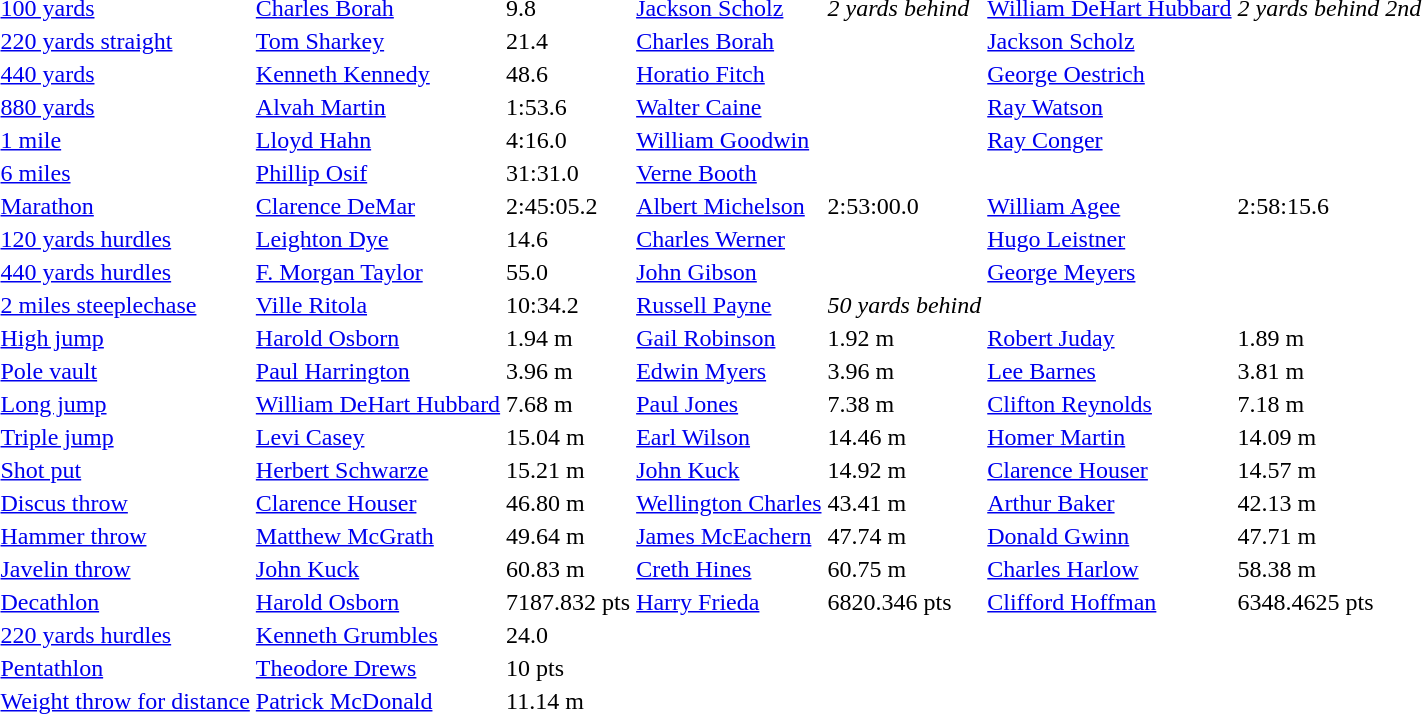<table>
<tr>
<td><a href='#'>100 yards</a></td>
<td><a href='#'>Charles Borah</a></td>
<td>9.8</td>
<td><a href='#'>Jackson Scholz</a></td>
<td><em>2 yards behind</em></td>
<td><a href='#'>William DeHart Hubbard</a></td>
<td><em>2 yards behind 2nd</em></td>
</tr>
<tr>
<td><a href='#'>220 yards straight</a></td>
<td><a href='#'>Tom Sharkey</a></td>
<td>21.4</td>
<td><a href='#'>Charles Borah</a></td>
<td></td>
<td><a href='#'>Jackson Scholz</a></td>
<td></td>
</tr>
<tr>
<td><a href='#'>440 yards</a></td>
<td><a href='#'>Kenneth Kennedy</a></td>
<td>48.6</td>
<td><a href='#'>Horatio Fitch</a></td>
<td></td>
<td><a href='#'>George Oestrich</a></td>
<td></td>
</tr>
<tr>
<td><a href='#'>880 yards</a></td>
<td><a href='#'>Alvah Martin</a></td>
<td>1:53.6</td>
<td><a href='#'>Walter Caine</a></td>
<td></td>
<td><a href='#'>Ray Watson</a></td>
<td></td>
</tr>
<tr>
<td><a href='#'>1 mile</a></td>
<td><a href='#'>Lloyd Hahn</a></td>
<td>4:16.0</td>
<td><a href='#'>William Goodwin</a></td>
<td></td>
<td><a href='#'>Ray Conger</a></td>
<td></td>
</tr>
<tr>
<td><a href='#'>6 miles</a></td>
<td><a href='#'>Phillip Osif</a></td>
<td>31:31.0</td>
<td><a href='#'>Verne Booth</a></td>
<td></td>
<td></td>
<td></td>
</tr>
<tr>
<td><a href='#'>Marathon</a></td>
<td><a href='#'>Clarence DeMar</a></td>
<td>2:45:05.2</td>
<td><a href='#'>Albert Michelson</a></td>
<td>2:53:00.0</td>
<td><a href='#'>William Agee</a></td>
<td>2:58:15.6</td>
</tr>
<tr>
<td><a href='#'>120 yards hurdles</a></td>
<td><a href='#'>Leighton Dye</a></td>
<td>14.6</td>
<td><a href='#'>Charles Werner</a></td>
<td></td>
<td><a href='#'>Hugo Leistner</a></td>
<td></td>
</tr>
<tr>
<td><a href='#'>440 yards hurdles</a></td>
<td><a href='#'>F. Morgan Taylor</a></td>
<td>55.0</td>
<td><a href='#'>John Gibson</a></td>
<td></td>
<td><a href='#'>George Meyers</a></td>
<td></td>
</tr>
<tr>
<td><a href='#'>2 miles steeplechase</a></td>
<td><a href='#'>Ville Ritola</a></td>
<td>10:34.2</td>
<td><a href='#'>Russell Payne</a></td>
<td><em>50 yards behind</em></td>
<td></td>
<td></td>
</tr>
<tr>
<td><a href='#'>High jump</a></td>
<td><a href='#'>Harold Osborn</a></td>
<td>1.94 m</td>
<td><a href='#'>Gail Robinson</a></td>
<td>1.92 m</td>
<td><a href='#'>Robert Juday</a></td>
<td>1.89 m</td>
</tr>
<tr>
<td><a href='#'>Pole vault</a></td>
<td><a href='#'>Paul Harrington</a></td>
<td>3.96 m</td>
<td><a href='#'>Edwin Myers</a></td>
<td>3.96 m</td>
<td><a href='#'>Lee Barnes</a></td>
<td>3.81 m</td>
</tr>
<tr>
<td><a href='#'>Long jump</a></td>
<td><a href='#'>William DeHart Hubbard</a></td>
<td>7.68 m</td>
<td><a href='#'>Paul Jones</a></td>
<td>7.38 m</td>
<td><a href='#'>Clifton Reynolds</a></td>
<td>7.18 m</td>
</tr>
<tr>
<td><a href='#'>Triple jump</a></td>
<td><a href='#'>Levi Casey</a></td>
<td>15.04 m</td>
<td><a href='#'>Earl Wilson</a></td>
<td>14.46 m</td>
<td><a href='#'>Homer Martin</a></td>
<td>14.09 m</td>
</tr>
<tr>
<td><a href='#'>Shot put</a></td>
<td><a href='#'>Herbert Schwarze</a></td>
<td>15.21 m</td>
<td><a href='#'>John Kuck</a></td>
<td>14.92 m</td>
<td><a href='#'>Clarence Houser</a></td>
<td>14.57 m</td>
</tr>
<tr>
<td><a href='#'>Discus throw</a></td>
<td><a href='#'>Clarence Houser</a></td>
<td>46.80 m</td>
<td><a href='#'>Wellington Charles</a></td>
<td>43.41 m</td>
<td><a href='#'>Arthur Baker</a></td>
<td>42.13 m</td>
</tr>
<tr>
<td><a href='#'>Hammer throw</a></td>
<td><a href='#'>Matthew McGrath</a></td>
<td>49.64 m</td>
<td><a href='#'>James McEachern</a></td>
<td>47.74 m</td>
<td><a href='#'>Donald Gwinn</a></td>
<td>47.71 m</td>
</tr>
<tr>
<td><a href='#'>Javelin throw</a></td>
<td><a href='#'>John Kuck</a></td>
<td>60.83 m</td>
<td><a href='#'>Creth Hines</a></td>
<td>60.75 m</td>
<td><a href='#'>Charles Harlow</a></td>
<td>58.38 m</td>
</tr>
<tr>
<td><a href='#'>Decathlon</a></td>
<td><a href='#'>Harold Osborn</a></td>
<td>7187.832 pts</td>
<td><a href='#'>Harry Frieda</a></td>
<td>6820.346 pts</td>
<td><a href='#'>Clifford Hoffman</a></td>
<td>6348.4625 pts</td>
</tr>
<tr>
<td><a href='#'>220 yards hurdles</a></td>
<td><a href='#'>Kenneth Grumbles</a></td>
<td>24.0</td>
<td></td>
<td></td>
<td></td>
<td></td>
</tr>
<tr>
<td><a href='#'>Pentathlon</a></td>
<td><a href='#'>Theodore Drews</a></td>
<td>10 pts</td>
<td></td>
<td></td>
<td></td>
<td></td>
</tr>
<tr>
<td><a href='#'>Weight throw for distance</a></td>
<td><a href='#'>Patrick McDonald</a></td>
<td>11.14 m</td>
<td></td>
<td></td>
<td></td>
<td></td>
</tr>
</table>
